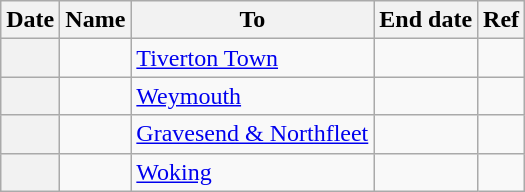<table class="wikitable sortable plainrowheaders">
<tr>
<th scope=col>Date</th>
<th scope=col>Name</th>
<th scope=col>To</th>
<th scope=col>End date</th>
<th scope=col class=unsortable>Ref</th>
</tr>
<tr>
<th scope=row></th>
<td></td>
<td><a href='#'>Tiverton Town</a></td>
<td></td>
<td></td>
</tr>
<tr>
<th scope=row></th>
<td></td>
<td><a href='#'>Weymouth</a></td>
<td></td>
<td></td>
</tr>
<tr>
<th scope=row></th>
<td></td>
<td><a href='#'>Gravesend & Northfleet</a></td>
<td></td>
<td></td>
</tr>
<tr>
<th scope=row></th>
<td></td>
<td><a href='#'>Woking</a></td>
<td></td>
<td></td>
</tr>
</table>
